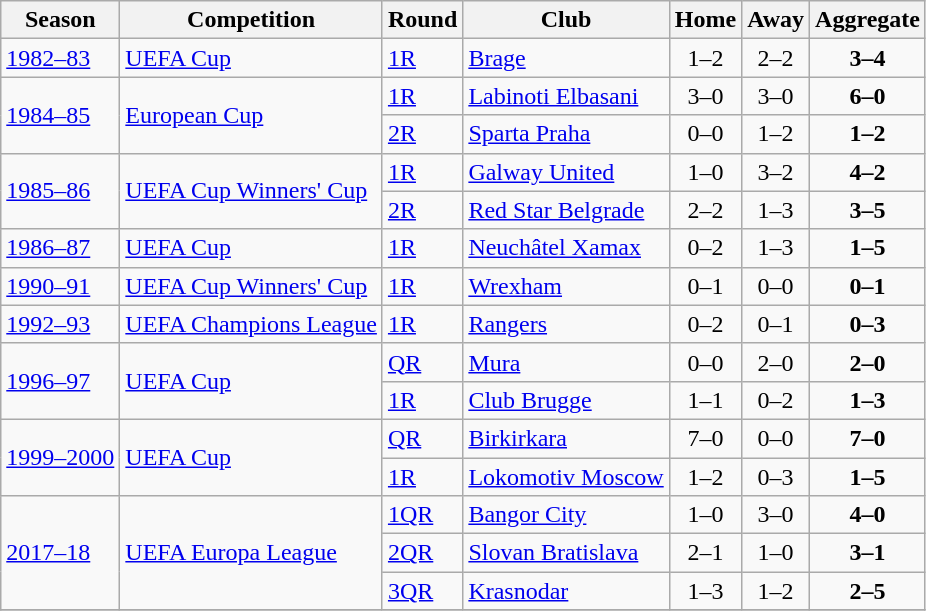<table class="wikitable" style="text-align:left">
<tr>
<th>Season</th>
<th>Competition</th>
<th>Round</th>
<th>Club</th>
<th>Home</th>
<th>Away</th>
<th>Aggregate</th>
</tr>
<tr>
<td><a href='#'>1982–83</a></td>
<td><a href='#'>UEFA Cup</a></td>
<td><a href='#'>1R</a></td>
<td> <a href='#'>Brage</a></td>
<td style="text-align:center;">1–2</td>
<td style="text-align:center;">2–2</td>
<td style="text-align:center;"><strong>3–4</strong></td>
</tr>
<tr>
<td rowspan="2"><a href='#'>1984–85</a></td>
<td rowspan="2"><a href='#'>European Cup</a></td>
<td><a href='#'>1R</a></td>
<td> <a href='#'>Labinoti Elbasani</a></td>
<td style="text-align:center;">3–0</td>
<td style="text-align:center;">3–0</td>
<td style="text-align:center;"><strong>6–0</strong></td>
</tr>
<tr>
<td><a href='#'>2R</a></td>
<td> <a href='#'>Sparta Praha</a></td>
<td style="text-align:center;">0–0</td>
<td style="text-align:center;">1–2</td>
<td style="text-align:center;"><strong>1–2</strong></td>
</tr>
<tr>
<td rowspan="2"><a href='#'>1985–86</a></td>
<td rowspan="2"><a href='#'>UEFA Cup Winners' Cup</a></td>
<td><a href='#'>1R</a></td>
<td> <a href='#'>Galway United</a></td>
<td style="text-align:center;">1–0</td>
<td style="text-align:center;">3–2</td>
<td style="text-align:center;"><strong>4–2</strong></td>
</tr>
<tr>
<td><a href='#'>2R</a></td>
<td> <a href='#'>Red Star Belgrade</a></td>
<td style="text-align:center;">2–2</td>
<td style="text-align:center;">1–3</td>
<td style="text-align:center;"><strong>3–5</strong></td>
</tr>
<tr>
<td><a href='#'>1986–87</a></td>
<td><a href='#'>UEFA Cup</a></td>
<td><a href='#'>1R</a></td>
<td> <a href='#'>Neuchâtel Xamax</a></td>
<td style="text-align:center;">0–2</td>
<td style="text-align:center;">1–3</td>
<td style="text-align:center;"><strong>1–5</strong></td>
</tr>
<tr>
<td><a href='#'>1990–91</a></td>
<td><a href='#'>UEFA Cup Winners' Cup</a></td>
<td><a href='#'>1R</a></td>
<td> <a href='#'>Wrexham</a></td>
<td style="text-align:center;">0–1</td>
<td style="text-align:center;">0–0</td>
<td style="text-align:center;"><strong>0–1</strong></td>
</tr>
<tr>
<td><a href='#'>1992–93</a></td>
<td><a href='#'>UEFA Champions League</a></td>
<td><a href='#'>1R</a></td>
<td> <a href='#'>Rangers</a></td>
<td style="text-align:center;">0–2</td>
<td style="text-align:center;">0–1</td>
<td style="text-align:center;"><strong>0–3</strong></td>
</tr>
<tr>
<td rowspan="2"><a href='#'>1996–97</a></td>
<td rowspan="2"><a href='#'>UEFA Cup</a></td>
<td><a href='#'>QR</a></td>
<td> <a href='#'>Mura</a></td>
<td style="text-align:center;">0–0</td>
<td style="text-align:center;">2–0</td>
<td style="text-align:center;"><strong>2–0</strong></td>
</tr>
<tr>
<td><a href='#'>1R</a></td>
<td> <a href='#'>Club Brugge</a></td>
<td style="text-align:center;">1–1</td>
<td style="text-align:center;">0–2</td>
<td style="text-align:center;"><strong>1–3</strong></td>
</tr>
<tr>
<td rowspan="2"><a href='#'>1999–2000</a></td>
<td rowspan="2"><a href='#'>UEFA Cup</a></td>
<td><a href='#'>QR</a></td>
<td> <a href='#'>Birkirkara</a></td>
<td style="text-align:center;">7–0</td>
<td style="text-align:center;">0–0</td>
<td style="text-align:center;"><strong>7–0</strong></td>
</tr>
<tr>
<td><a href='#'>1R</a></td>
<td> <a href='#'>Lokomotiv Moscow</a></td>
<td style="text-align:center;">1–2</td>
<td style="text-align:center;">0–3</td>
<td style="text-align:center;"><strong>1–5</strong></td>
</tr>
<tr>
<td rowspan="3"><a href='#'>2017–18</a></td>
<td rowspan="3"><a href='#'>UEFA Europa League</a></td>
<td><a href='#'>1QR</a></td>
<td> <a href='#'>Bangor City</a></td>
<td style="text-align:center;">1–0</td>
<td style="text-align:center;">3–0</td>
<td style="text-align:center;"><strong>4–0</strong></td>
</tr>
<tr>
<td><a href='#'>2QR</a></td>
<td> <a href='#'>Slovan Bratislava</a></td>
<td style="text-align:center;">2–1</td>
<td style="text-align:center;">1–0</td>
<td style="text-align:center;"><strong>3–1</strong></td>
</tr>
<tr>
<td><a href='#'>3QR</a></td>
<td> <a href='#'>Krasnodar</a></td>
<td style="text-align:center;">1–3</td>
<td style="text-align:center;">1–2</td>
<td style="text-align:center;"><strong>2–5</strong></td>
</tr>
<tr>
</tr>
</table>
